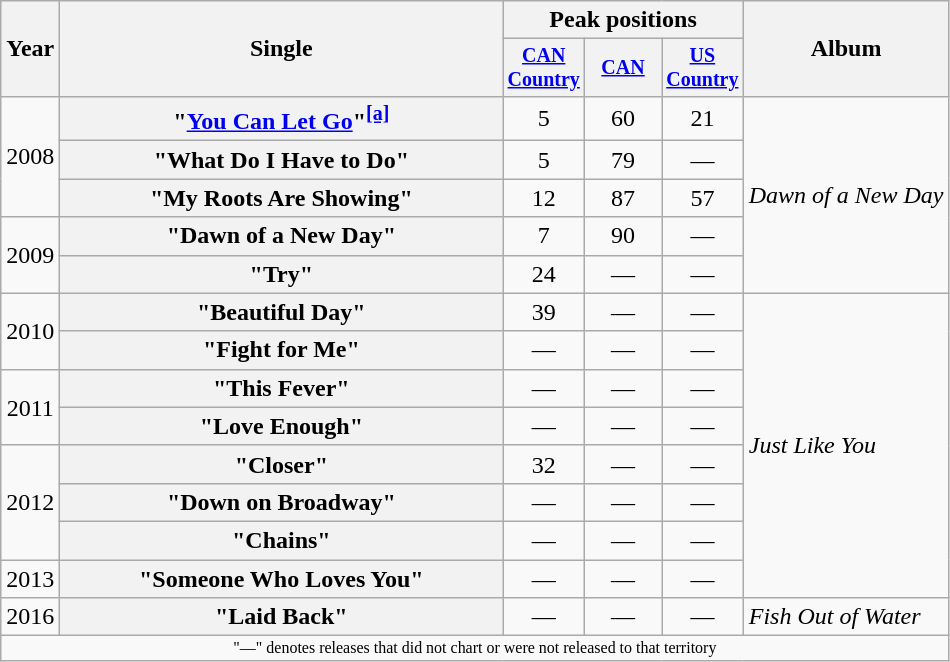<table class="wikitable plainrowheaders" style="text-align:center;">
<tr>
<th rowspan="2">Year</th>
<th rowspan="2" style="width:18em;">Single</th>
<th colspan="3">Peak positions</th>
<th rowspan="2">Album</th>
</tr>
<tr style="font-size:smaller;">
<th width="45"><a href='#'>CAN Country</a><br></th>
<th width="45"><a href='#'>CAN</a><br></th>
<th width="45"><a href='#'>US Country</a><br></th>
</tr>
<tr>
<td rowspan="3">2008</td>
<th scope="row">"<a href='#'>You Can Let Go</a>"<sup><span></span><a href='#'><strong>[a]</strong></a></sup></th>
<td>5</td>
<td>60</td>
<td>21</td>
<td align="left" rowspan="5"><em>Dawn of a New Day</em></td>
</tr>
<tr>
<th scope="row">"What Do I Have to Do"</th>
<td>5</td>
<td>79</td>
<td>—</td>
</tr>
<tr>
<th scope="row">"My Roots Are Showing"</th>
<td>12</td>
<td>87</td>
<td>57</td>
</tr>
<tr>
<td rowspan="2">2009</td>
<th scope="row">"Dawn of a New Day"</th>
<td>7</td>
<td>90</td>
<td>—</td>
</tr>
<tr>
<th scope="row">"Try"</th>
<td>24</td>
<td>—</td>
<td>—</td>
</tr>
<tr>
<td rowspan="2">2010</td>
<th scope="row">"Beautiful Day"</th>
<td>39</td>
<td>—</td>
<td>—</td>
<td align="left" rowspan="8"><em>Just Like You</em></td>
</tr>
<tr>
<th scope="row">"Fight for Me"</th>
<td>—</td>
<td>—</td>
<td>—</td>
</tr>
<tr>
<td rowspan="2">2011</td>
<th scope="row">"This Fever"</th>
<td>—</td>
<td>—</td>
<td>—</td>
</tr>
<tr>
<th scope="row">"Love Enough"</th>
<td>—</td>
<td>—</td>
<td>—</td>
</tr>
<tr>
<td rowspan="3">2012</td>
<th scope="row">"Closer"</th>
<td>32</td>
<td>—</td>
<td>—</td>
</tr>
<tr>
<th scope="row">"Down on Broadway"</th>
<td>—</td>
<td>—</td>
<td>—</td>
</tr>
<tr>
<th scope="row">"Chains"</th>
<td>—</td>
<td>—</td>
<td>—</td>
</tr>
<tr>
<td>2013</td>
<th scope="row">"Someone Who Loves You"</th>
<td>—</td>
<td>—</td>
<td>—</td>
</tr>
<tr>
<td>2016</td>
<th scope="row">"Laid Back"</th>
<td>—</td>
<td>—</td>
<td>—</td>
<td align="left"><em>Fish Out of Water</em></td>
</tr>
<tr>
<td colspan="6" style="font-size:8pt">"—" denotes releases that did not chart or were not released to that territory</td>
</tr>
</table>
